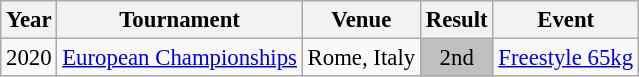<table class="wikitable" style="font-size:95%;">
<tr>
<th>Year</th>
<th>Tournament</th>
<th>Venue</th>
<th>Result</th>
<th>Event</th>
</tr>
<tr>
<td>2020</td>
<td><a href='#'>European Championships</a></td>
<td>Rome, Italy</td>
<td align="center" bgcolor="silver">2nd</td>
<td><a href='#'>Freestyle 65kg</a></td>
</tr>
</table>
